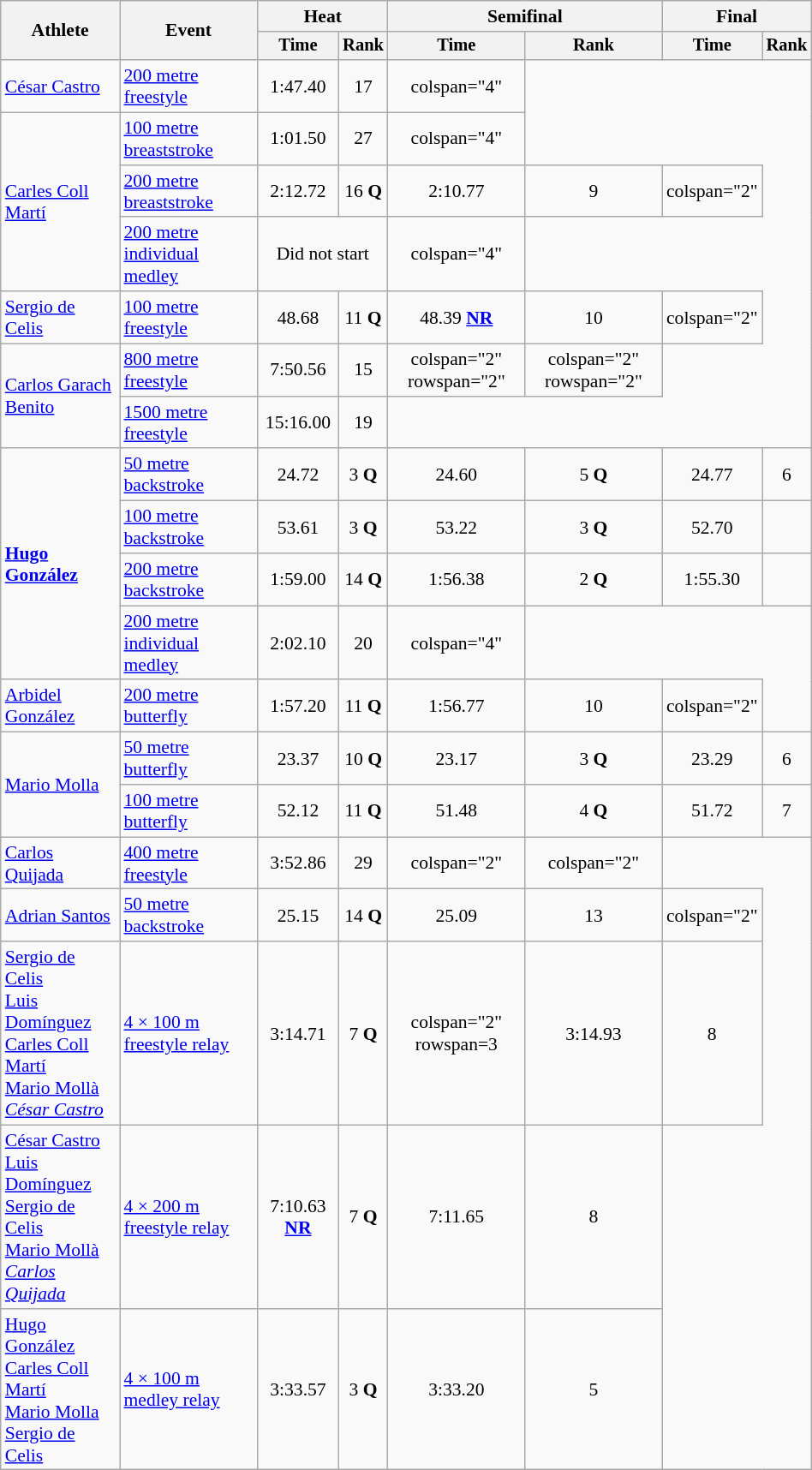<table class="wikitable" style="text-align:center; font-size:90%; width:50%;">
<tr>
<th rowspan="2">Athlete</th>
<th rowspan="2">Event</th>
<th colspan="2">Heat</th>
<th colspan="2">Semifinal</th>
<th colspan="2">Final</th>
</tr>
<tr style="font-size:95%">
<th>Time</th>
<th>Rank</th>
<th>Time</th>
<th>Rank</th>
<th>Time</th>
<th>Rank</th>
</tr>
<tr align=center>
<td align=left><a href='#'>César Castro</a></td>
<td align=left><a href='#'>200 metre freestyle</a></td>
<td>1:47.40</td>
<td>17</td>
<td>colspan="4" </td>
</tr>
<tr align=center>
<td align=left rowspan="3"><a href='#'>Carles Coll Martí</a></td>
<td align=left><a href='#'>100 metre breaststroke</a></td>
<td>1:01.50</td>
<td>27</td>
<td>colspan="4" </td>
</tr>
<tr align=center>
<td align=left><a href='#'>200 metre breaststroke</a></td>
<td>2:12.72</td>
<td>16 <strong>Q</strong></td>
<td>2:10.77</td>
<td>9</td>
<td>colspan="2" </td>
</tr>
<tr align=center>
<td align=left><a href='#'>200 metre individual medley</a></td>
<td colspan="2">Did not start</td>
<td>colspan="4" </td>
</tr>
<tr align=center>
<td align=left><a href='#'>Sergio de Celis</a></td>
<td align=left><a href='#'>100 metre freestyle</a></td>
<td>48.68</td>
<td>11 <strong>Q</strong></td>
<td>48.39 <strong><a href='#'>NR</a></strong></td>
<td>10</td>
<td>colspan="2" </td>
</tr>
<tr align=center>
<td align=left rowspan="2"><a href='#'>Carlos Garach Benito</a></td>
<td align=left><a href='#'>800 metre freestyle</a></td>
<td>7:50.56</td>
<td>15</td>
<td>colspan="2" rowspan="2" </td>
<td>colspan="2" rowspan="2" </td>
</tr>
<tr align=center>
<td align=left><a href='#'>1500 metre freestyle</a></td>
<td>15:16.00</td>
<td>19</td>
</tr>
<tr align=center>
<td align=left rowspan="4"><strong><a href='#'>Hugo González</a></strong></td>
<td align=left><a href='#'>50 metre backstroke</a></td>
<td>24.72</td>
<td>3 <strong>Q</strong></td>
<td>24.60</td>
<td>5 <strong>Q</strong></td>
<td>24.77</td>
<td>6</td>
</tr>
<tr align=center>
<td align=left><a href='#'>100 metre backstroke</a></td>
<td>53.61</td>
<td>3 <strong>Q</strong></td>
<td>53.22</td>
<td>3 <strong>Q</strong></td>
<td>52.70</td>
<td></td>
</tr>
<tr align=center>
<td align=left><a href='#'>200 metre backstroke</a></td>
<td>1:59.00</td>
<td>14 <strong>Q</strong></td>
<td>1:56.38</td>
<td>2 <strong>Q</strong></td>
<td>1:55.30</td>
<td></td>
</tr>
<tr align=center>
<td align=left><a href='#'>200 metre individual medley</a></td>
<td>2:02.10</td>
<td>20</td>
<td>colspan="4"  </td>
</tr>
<tr align=center>
<td align=left><a href='#'>Arbidel González</a></td>
<td align=left><a href='#'>200 metre butterfly</a></td>
<td>1:57.20</td>
<td>11 <strong>Q</strong></td>
<td>1:56.77</td>
<td>10</td>
<td>colspan="2"  </td>
</tr>
<tr align=center>
<td align=left rowspan="2"><a href='#'>Mario Molla</a></td>
<td align=left><a href='#'>50 metre butterfly</a></td>
<td>23.37</td>
<td>10 <strong>Q</strong></td>
<td>23.17</td>
<td>3 <strong>Q</strong></td>
<td>23.29</td>
<td>6</td>
</tr>
<tr align=center>
<td align=left><a href='#'>100 metre butterfly</a></td>
<td>52.12</td>
<td>11 <strong>Q</strong></td>
<td>51.48</td>
<td>4 <strong>Q</strong></td>
<td>51.72</td>
<td>7</td>
</tr>
<tr align=center>
<td align=left><a href='#'>Carlos Quijada</a></td>
<td align=left><a href='#'>400 metre freestyle</a></td>
<td>3:52.86</td>
<td>29</td>
<td>colspan="2"  </td>
<td>colspan="2"  </td>
</tr>
<tr align=center>
<td align=left><a href='#'>Adrian Santos</a></td>
<td align=left><a href='#'>50 metre backstroke</a></td>
<td>25.15</td>
<td>14 <strong>Q</strong></td>
<td>25.09</td>
<td>13</td>
<td>colspan="2"  </td>
</tr>
<tr>
<td align=left><a href='#'>Sergio de Celis</a> <br><a href='#'>Luis Domínguez</a> <br><a href='#'>Carles Coll Martí</a><br><a href='#'>Mario Mollà</a><br><em><a href='#'>César Castro</a></em></td>
<td align=left><a href='#'>4 × 100 m freestyle relay</a></td>
<td>3:14.71</td>
<td>7 <strong>Q</strong></td>
<td>colspan="2" rowspan=3 </td>
<td>3:14.93</td>
<td>8</td>
</tr>
<tr>
<td align=left><a href='#'>César Castro</a> <br><a href='#'>Luis Domínguez</a> <br><a href='#'>Sergio de Celis</a> <br><a href='#'>Mario Mollà</a><br><em><a href='#'>Carlos Quijada</a></em></td>
<td align=left><a href='#'>4 × 200 m freestyle relay</a></td>
<td>7:10.63 <strong><a href='#'>NR</a></strong></td>
<td>7 <strong>Q</strong></td>
<td>7:11.65</td>
<td>8</td>
</tr>
<tr>
<td align=left><a href='#'>Hugo González</a> <br><a href='#'>Carles Coll Martí</a> <br><a href='#'>Mario Molla</a> <br><a href='#'>Sergio de Celis</a></td>
<td align=left><a href='#'>4 × 100 m medley relay</a></td>
<td>3:33.57</td>
<td>3 <strong>Q</strong></td>
<td>3:33.20</td>
<td>5</td>
</tr>
</table>
